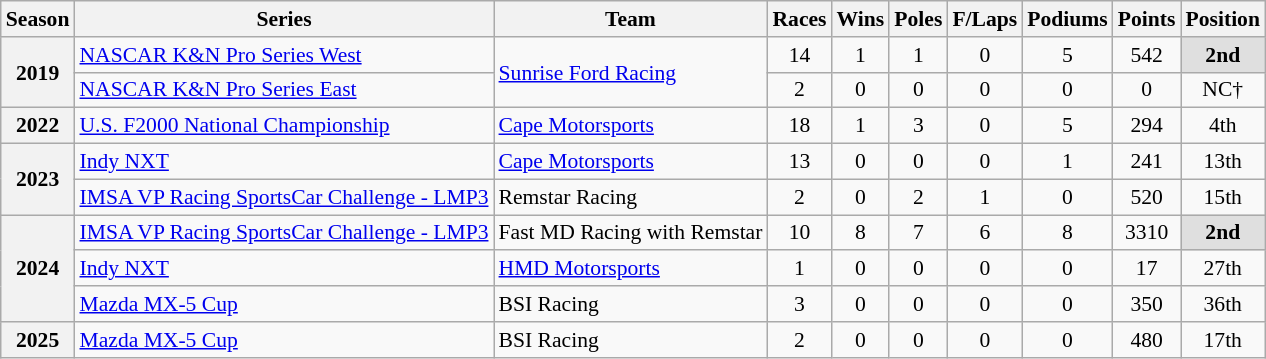<table class="wikitable" style="font-size: 90%; text-align:center">
<tr>
<th>Season</th>
<th>Series</th>
<th>Team</th>
<th>Races</th>
<th>Wins</th>
<th><strong>Poles</strong></th>
<th>F/Laps</th>
<th>Podiums</th>
<th>Points</th>
<th>Position</th>
</tr>
<tr>
<th rowspan="2">2019</th>
<td align=left><a href='#'>NASCAR K&N Pro Series West</a></td>
<td align=left rowspan=2 nowrap><a href='#'>Sunrise Ford Racing</a></td>
<td>14</td>
<td>1</td>
<td>1</td>
<td>0</td>
<td>5</td>
<td>542</td>
<td style="background:#DFDFDF;"><strong>2nd</strong></td>
</tr>
<tr>
<td align=left><a href='#'>NASCAR K&N Pro Series East</a></td>
<td>2</td>
<td>0</td>
<td>0</td>
<td>0</td>
<td>0</td>
<td>0</td>
<td>NC†</td>
</tr>
<tr>
<th>2022</th>
<td align="left"><a href='#'>U.S. F2000 National Championship</a></td>
<td align="left"><a href='#'>Cape Motorsports</a></td>
<td>18</td>
<td>1</td>
<td>3</td>
<td>0</td>
<td>5</td>
<td>294</td>
<td style="background:#;">4th</td>
</tr>
<tr>
<th rowspan="2">2023</th>
<td align=left><a href='#'>Indy NXT</a></td>
<td align=left><a href='#'>Cape Motorsports</a></td>
<td>13</td>
<td>0</td>
<td>0</td>
<td>0</td>
<td>1</td>
<td>241</td>
<td>13th</td>
</tr>
<tr>
<td align=left><a href='#'>IMSA VP Racing SportsCar Challenge - LMP3</a></td>
<td align=left>Remstar Racing</td>
<td>2</td>
<td>0</td>
<td>2</td>
<td>1</td>
<td>0</td>
<td>520</td>
<td>15th</td>
</tr>
<tr>
<th rowspan="3">2024</th>
<td align=left><a href='#'>IMSA VP Racing SportsCar Challenge - LMP3</a></td>
<td align=left>Fast MD Racing with Remstar</td>
<td>10</td>
<td>8</td>
<td>7</td>
<td>6</td>
<td>8</td>
<td>3310</td>
<td style="background:#DFDFDF;"><strong>2nd</strong></td>
</tr>
<tr>
<td align=left><a href='#'>Indy NXT</a></td>
<td align=left><a href='#'>HMD Motorsports</a></td>
<td>1</td>
<td>0</td>
<td>0</td>
<td>0</td>
<td>0</td>
<td>17</td>
<td>27th</td>
</tr>
<tr>
<td align=left><a href='#'>Mazda MX-5 Cup</a></td>
<td align=left>BSI Racing</td>
<td>3</td>
<td>0</td>
<td>0</td>
<td>0</td>
<td>0</td>
<td>350</td>
<td>36th</td>
</tr>
<tr>
<th>2025</th>
<td align=left><a href='#'>Mazda MX-5 Cup</a></td>
<td align=left>BSI Racing</td>
<td>2</td>
<td>0</td>
<td>0</td>
<td>0</td>
<td>0</td>
<td>480</td>
<td>17th</td>
</tr>
</table>
